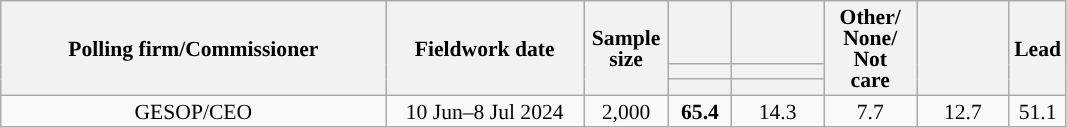<table class="wikitable collapsible collapsed" style="text-align:center; font-size:90%; line-height:14px;">
<tr style="height:42px;">
<th style="width:250px;" rowspan="3">Polling firm/Commissioner</th>
<th style="width:125px;" rowspan="3">Fieldwork date</th>
<th style="width:50px;" rowspan="3">Sample size</th>
<th style="width:35px;"></th>
<th style="width:55px;"></th>
<th style="width:55px;" rowspan="3">Other/<br>None/<br>Not<br>care</th>
<th style="width:55px;" rowspan="3"></th>
<th style="width:30px;" rowspan="3">Lead</th>
</tr>
<tr>
<th style="color:inherit;background:"></th>
<th style="color:inherit;background:"></th>
</tr>
<tr>
<th></th>
<th></th>
</tr>
<tr>
<td>GESOP/CEO</td>
<td>10 Jun–8 Jul 2024</td>
<td>2,000</td>
<td><strong>65.4</strong></td>
<td>14.3</td>
<td>7.7</td>
<td>12.7</td>
<td style="background:">51.1</td>
</tr>
</table>
